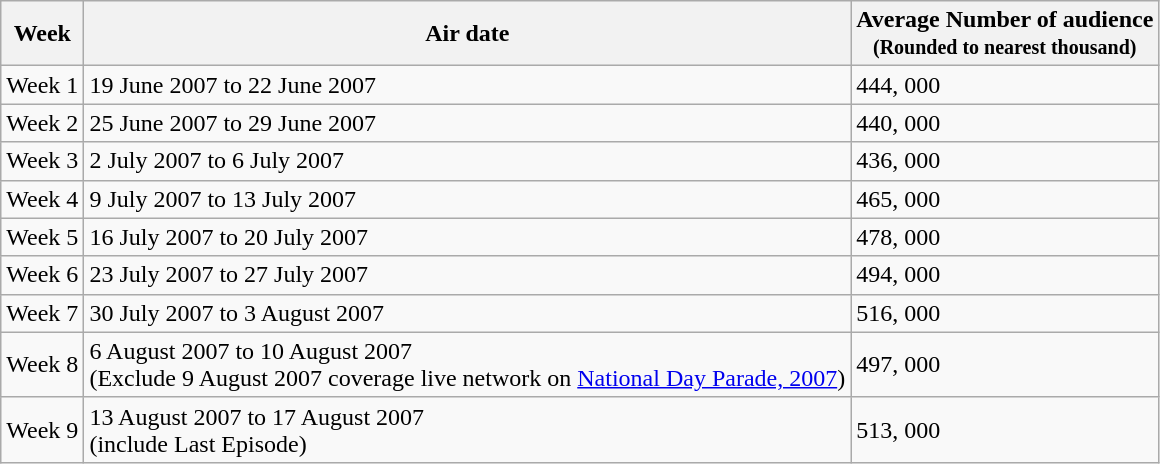<table class="wikitable">
<tr>
<th>Week</th>
<th>Air date</th>
<th>Average Number of audience<br><small>(Rounded to nearest thousand)</small></th>
</tr>
<tr>
<td>Week 1</td>
<td>19 June 2007 to 22 June 2007</td>
<td>444, 000</td>
</tr>
<tr>
<td>Week 2</td>
<td>25 June 2007 to 29 June 2007</td>
<td>440, 000</td>
</tr>
<tr>
<td>Week 3</td>
<td>2 July 2007 to 6 July 2007</td>
<td>436, 000</td>
</tr>
<tr>
<td>Week 4</td>
<td>9 July 2007 to 13 July 2007</td>
<td>465, 000</td>
</tr>
<tr>
<td>Week 5</td>
<td>16 July 2007 to 20 July 2007</td>
<td>478, 000</td>
</tr>
<tr>
<td>Week 6</td>
<td>23 July 2007 to 27 July 2007</td>
<td>494, 000</td>
</tr>
<tr>
<td>Week 7</td>
<td>30 July 2007 to 3 August 2007</td>
<td>516, 000</td>
</tr>
<tr>
<td>Week 8</td>
<td>6 August 2007 to 10 August 2007<br>(Exclude 9 August 2007 coverage live network on <a href='#'>National Day Parade, 2007</a>)</td>
<td>497, 000</td>
</tr>
<tr>
<td>Week 9</td>
<td>13 August 2007 to 17 August 2007<br>(include Last Episode)</td>
<td>513, 000</td>
</tr>
</table>
